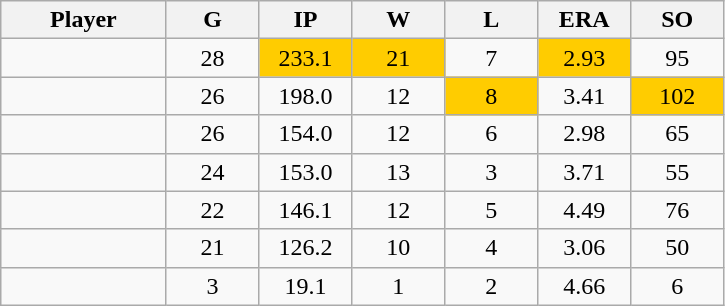<table class="wikitable sortable">
<tr>
<th bgcolor="#DDDDFF" width="16%">Player</th>
<th bgcolor="#DDDDFF" width="9%">G</th>
<th bgcolor="#DDDDFF" width="9%">IP</th>
<th bgcolor="#DDDDFF" width="9%">W</th>
<th bgcolor="#DDDDFF" width="9%">L</th>
<th bgcolor="#DDDDFF" width="9%">ERA</th>
<th bgcolor="#DDDDFF" width="9%">SO</th>
</tr>
<tr align="center">
<td></td>
<td>28</td>
<td bgcolor="#FFCC00">233.1</td>
<td bgcolor="#FFCC00">21</td>
<td>7</td>
<td bgcolor="#FFCC00">2.93</td>
<td>95</td>
</tr>
<tr align="center">
<td></td>
<td>26</td>
<td>198.0</td>
<td>12</td>
<td bgcolor="#FFCC00">8</td>
<td>3.41</td>
<td bgcolor="#FFCC00">102</td>
</tr>
<tr align="center">
<td></td>
<td>26</td>
<td>154.0</td>
<td>12</td>
<td>6</td>
<td>2.98</td>
<td>65</td>
</tr>
<tr align="center">
<td></td>
<td>24</td>
<td>153.0</td>
<td>13</td>
<td>3</td>
<td>3.71</td>
<td>55</td>
</tr>
<tr align="center">
<td></td>
<td>22</td>
<td>146.1</td>
<td>12</td>
<td>5</td>
<td>4.49</td>
<td>76</td>
</tr>
<tr align="center">
<td></td>
<td>21</td>
<td>126.2</td>
<td>10</td>
<td>4</td>
<td>3.06</td>
<td>50</td>
</tr>
<tr align="center">
<td></td>
<td>3</td>
<td>19.1</td>
<td>1</td>
<td>2</td>
<td>4.66</td>
<td>6</td>
</tr>
</table>
